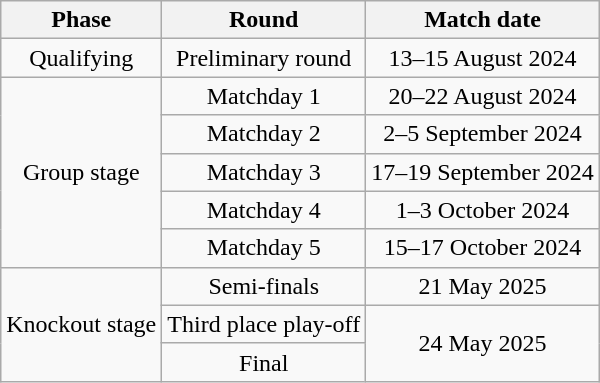<table class="wikitable" style="text-align:center">
<tr>
<th>Phase</th>
<th>Round</th>
<th>Match date</th>
</tr>
<tr>
<td>Qualifying</td>
<td>Preliminary round</td>
<td>13–15 August 2024</td>
</tr>
<tr>
<td rowspan="5">Group stage</td>
<td>Matchday 1</td>
<td>20–22 August 2024</td>
</tr>
<tr>
<td>Matchday 2</td>
<td>2–5 September 2024</td>
</tr>
<tr>
<td>Matchday 3</td>
<td>17–19 September 2024</td>
</tr>
<tr>
<td>Matchday 4</td>
<td>1–3 October 2024</td>
</tr>
<tr>
<td>Matchday 5</td>
<td>15–17 October 2024</td>
</tr>
<tr>
<td rowspan="3">Knockout stage</td>
<td>Semi-finals</td>
<td>21 May 2025</td>
</tr>
<tr>
<td>Third place play-off</td>
<td rowspan="2">24 May 2025</td>
</tr>
<tr>
<td>Final</td>
</tr>
</table>
